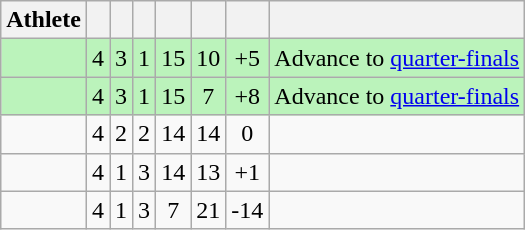<table class=wikitable style="text-align:center">
<tr>
<th>Athlete</th>
<th></th>
<th></th>
<th></th>
<th></th>
<th></th>
<th></th>
<th></th>
</tr>
<tr bgcolor=bbf3bb>
<td style="text-align:left"></td>
<td>4</td>
<td>3</td>
<td>1</td>
<td>15</td>
<td>10</td>
<td>+5</td>
<td>Advance to <a href='#'>quarter-finals</a></td>
</tr>
<tr bgcolor=bbf3bb>
<td style="text-align:left"></td>
<td>4</td>
<td>3</td>
<td>1</td>
<td>15</td>
<td>7</td>
<td>+8</td>
<td>Advance to <a href='#'>quarter-finals</a></td>
</tr>
<tr>
<td style="text-align:left"></td>
<td>4</td>
<td>2</td>
<td>2</td>
<td>14</td>
<td>14</td>
<td>0</td>
<td></td>
</tr>
<tr>
<td style="text-align:left"></td>
<td>4</td>
<td>1</td>
<td>3</td>
<td>14</td>
<td>13</td>
<td>+1</td>
<td></td>
</tr>
<tr>
<td style="text-align:left"></td>
<td>4</td>
<td>1</td>
<td>3</td>
<td>7</td>
<td>21</td>
<td>-14</td>
<td></td>
</tr>
</table>
